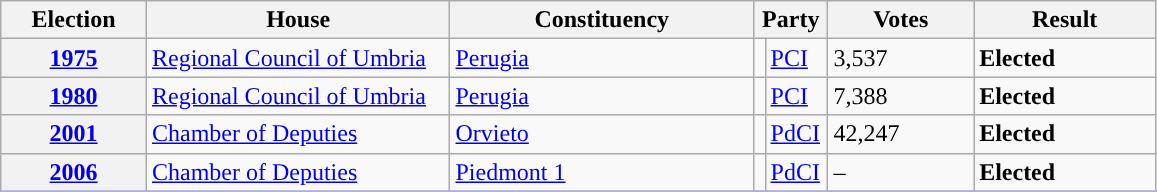<table class=wikitable style="width:61%; border:1px #AAAAFF solid">
<tr>
<th width=12%>Election</th>
<th width=25%>House</th>
<th width=25%>Constituency</th>
<th width=5% colspan="2">Party</th>
<th width=12%>Votes</th>
<th width=15%>Result</th>
</tr>
<tr>
<th><a href='#'>1975</a></th>
<td><a href='#'>Regional Council of Umbria</a></td>
<td><a href='#'>Perugia</a></td>
<td></td>
<td><a href='#'>PCI</a></td>
<td>3,537</td>
<td> <strong>Elected</strong></td>
</tr>
<tr>
<th><a href='#'>1980</a></th>
<td><a href='#'>Regional Council of Umbria</a></td>
<td><a href='#'>Perugia</a></td>
<td></td>
<td><a href='#'>PCI</a></td>
<td>7,388</td>
<td> <strong>Elected</strong></td>
</tr>
<tr>
<th><a href='#'>2001</a></th>
<td><a href='#'>Chamber of Deputies</a></td>
<td><a href='#'>Orvieto</a></td>
<td></td>
<td><a href='#'>PdCI</a></td>
<td>42,247</td>
<td> <strong>Elected</strong></td>
</tr>
<tr>
<th><a href='#'>2006</a></th>
<td><a href='#'>Chamber of Deputies</a></td>
<td><a href='#'>Piedmont 1</a></td>
<td></td>
<td><a href='#'>PdCI</a></td>
<td>–</td>
<td> <strong>Elected</strong></td>
</tr>
<tr>
</tr>
</table>
